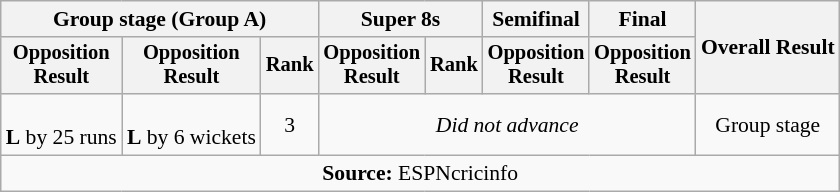<table class=wikitable style=font-size:90%;text-align:center>
<tr>
<th colspan=3>Group stage (Group A)</th>
<th colspan=2>Super 8s</th>
<th>Semifinal</th>
<th>Final</th>
<th rowspan=2>Overall Result</th>
</tr>
<tr style=font-size:95%>
<th>Opposition<br>Result</th>
<th>Opposition<br>Result</th>
<th>Rank</th>
<th>Opposition<br>Result</th>
<th>Rank</th>
<th>Opposition<br>Result</th>
<th>Opposition<br>Result</th>
</tr>
<tr>
<td><br><strong>L</strong> by 25 runs</td>
<td><br><strong>L</strong> by 6 wickets</td>
<td>3</td>
<td colspan=4><em>Did not advance</em></td>
<td>Group stage</td>
</tr>
<tr>
<td colspan="11"><strong>Source:</strong> ESPNcricinfo</td>
</tr>
</table>
